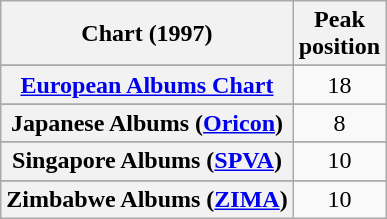<table class="wikitable sortable plainrowheaders" style="text-align:center">
<tr>
<th scope="col">Chart (1997)</th>
<th scope="col">Peak<br>position</th>
</tr>
<tr>
</tr>
<tr>
</tr>
<tr>
</tr>
<tr>
</tr>
<tr>
<th scope="row"><a href='#'>European Albums Chart</a></th>
<td>18</td>
</tr>
<tr>
</tr>
<tr>
</tr>
<tr>
<th scope="row">Japanese Albums (<a href='#'>Oricon</a>)</th>
<td>8</td>
</tr>
<tr>
</tr>
<tr>
<th scope="row">Singapore Albums (<a href='#'>SPVA</a>)</th>
<td align="center">10</td>
</tr>
<tr>
</tr>
<tr>
</tr>
<tr>
</tr>
<tr>
</tr>
<tr>
</tr>
<tr>
</tr>
<tr>
<th scope="row">Zimbabwe Albums (<a href='#'>ZIMA</a>)</th>
<td>10</td>
</tr>
</table>
